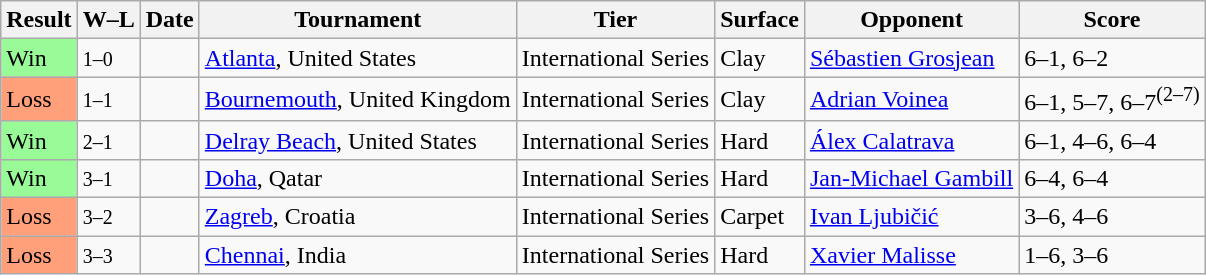<table class="sortable wikitable">
<tr>
<th>Result</th>
<th class="unsortable">W–L</th>
<th>Date</th>
<th>Tournament</th>
<th>Tier</th>
<th>Surface</th>
<th>Opponent</th>
<th class="unsortable">Score</th>
</tr>
<tr>
<td style="background:#98fb98;">Win</td>
<td><small>1–0</small></td>
<td><a href='#'></a></td>
<td><a href='#'>Atlanta</a>, United States</td>
<td>International Series</td>
<td>Clay</td>
<td> <a href='#'>Sébastien Grosjean</a></td>
<td>6–1, 6–2</td>
</tr>
<tr>
<td style="background:#ffa07a;">Loss</td>
<td><small>1–1</small></td>
<td><a href='#'></a></td>
<td><a href='#'>Bournemouth</a>, United Kingdom</td>
<td>International Series</td>
<td>Clay</td>
<td> <a href='#'>Adrian Voinea</a></td>
<td>6–1, 5–7, 6–7<sup>(2–7)</sup></td>
</tr>
<tr>
<td style="background:#98fb98;">Win</td>
<td><small>2–1</small></td>
<td><a href='#'></a></td>
<td><a href='#'>Delray Beach</a>, United States</td>
<td>International Series</td>
<td>Hard</td>
<td> <a href='#'>Álex Calatrava</a></td>
<td>6–1, 4–6, 6–4</td>
</tr>
<tr>
<td style="background:#98fb98;">Win</td>
<td><small>3–1</small></td>
<td><a href='#'></a></td>
<td><a href='#'>Doha</a>, Qatar</td>
<td>International Series</td>
<td>Hard</td>
<td> <a href='#'>Jan-Michael Gambill</a></td>
<td>6–4, 6–4</td>
</tr>
<tr>
<td style="background:#ffa07a;">Loss</td>
<td><small>3–2</small></td>
<td><a href='#'></a></td>
<td><a href='#'>Zagreb</a>, Croatia</td>
<td>International Series</td>
<td>Carpet</td>
<td> <a href='#'>Ivan Ljubičić</a></td>
<td>3–6, 4–6</td>
</tr>
<tr>
<td style="background:#ffa07a;">Loss</td>
<td><small>3–3</small></td>
<td><a href='#'></a></td>
<td><a href='#'>Chennai</a>, India</td>
<td>International Series</td>
<td>Hard</td>
<td> <a href='#'>Xavier Malisse</a></td>
<td>1–6, 3–6</td>
</tr>
</table>
